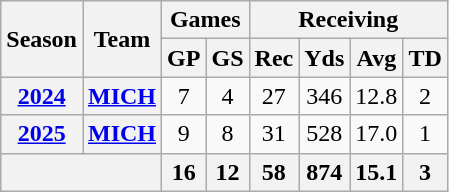<table class="wikitable" style="text-align:center;">
<tr>
<th rowspan="2">Season</th>
<th rowspan="2">Team</th>
<th colspan="2">Games</th>
<th colspan="4 ">Receiving</th>
</tr>
<tr>
<th>GP</th>
<th>GS</th>
<th>Rec</th>
<th>Yds</th>
<th>Avg</th>
<th>TD</th>
</tr>
<tr>
<th><a href='#'>2024</a></th>
<th><a href='#'>MICH</a></th>
<td>7</td>
<td>4</td>
<td>27</td>
<td>346</td>
<td>12.8</td>
<td>2</td>
</tr>
<tr>
<th><a href='#'>2025</a></th>
<th><a href='#'>MICH</a></th>
<td>9</td>
<td>8</td>
<td>31</td>
<td>528</td>
<td>17.0</td>
<td>1</td>
</tr>
<tr>
<th colspan="2"></th>
<th>16</th>
<th>12</th>
<th>58</th>
<th>874</th>
<th>15.1</th>
<th>3</th>
</tr>
</table>
